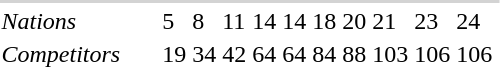<table>
<tr>
</tr>
<tr>
</tr>
<tr>
</tr>
<tr>
</tr>
<tr>
</tr>
<tr>
</tr>
<tr>
</tr>
<tr>
</tr>
<tr>
</tr>
<tr>
</tr>
<tr>
</tr>
<tr>
</tr>
<tr>
</tr>
<tr>
</tr>
<tr>
</tr>
<tr>
</tr>
<tr>
</tr>
<tr>
</tr>
<tr>
</tr>
<tr>
</tr>
<tr>
</tr>
<tr>
</tr>
<tr>
</tr>
<tr>
</tr>
<tr>
</tr>
<tr>
</tr>
<tr>
</tr>
<tr>
</tr>
<tr>
</tr>
<tr>
</tr>
<tr>
</tr>
<tr>
</tr>
<tr>
</tr>
<tr>
</tr>
<tr>
</tr>
<tr>
</tr>
<tr>
<td colspan=30 bgcolor=lightgray></td>
</tr>
<tr>
<td align=left><em>Nations</em></td>
<td></td>
<td></td>
<td></td>
<td></td>
<td></td>
<td></td>
<td>5</td>
<td>8</td>
<td>11</td>
<td>14</td>
<td>14</td>
<td>18</td>
<td>20</td>
<td>21</td>
<td>23</td>
<td>24</td>
<td></td>
</tr>
<tr>
<td align=left><em>Competitors</em></td>
<td></td>
<td></td>
<td></td>
<td></td>
<td></td>
<td></td>
<td>19</td>
<td>34</td>
<td>42</td>
<td>64</td>
<td>64</td>
<td>84</td>
<td>88</td>
<td>103</td>
<td>106</td>
<td>106</td>
<td></td>
</tr>
<tr>
</tr>
</table>
